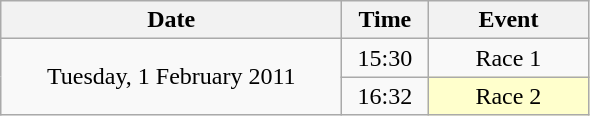<table class = "wikitable" style="text-align:center;">
<tr>
<th width=220>Date</th>
<th width=50>Time</th>
<th width=100>Event</th>
</tr>
<tr>
<td rowspan=2>Tuesday, 1 February 2011</td>
<td>15:30</td>
<td>Race 1</td>
</tr>
<tr>
<td>16:32</td>
<td bgcolor=ffffcc>Race 2</td>
</tr>
</table>
